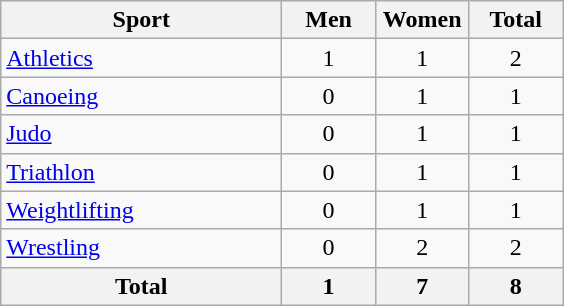<table class="wikitable sortable" style="text-align:center;">
<tr>
<th width=180>Sport</th>
<th width=55>Men</th>
<th width=55>Women</th>
<th width=55>Total</th>
</tr>
<tr>
<td align=left><a href='#'>Athletics</a></td>
<td>1</td>
<td>1</td>
<td>2</td>
</tr>
<tr>
<td align=left><a href='#'>Canoeing</a></td>
<td>0</td>
<td>1</td>
<td>1</td>
</tr>
<tr>
<td align=left><a href='#'>Judo</a></td>
<td>0</td>
<td>1</td>
<td>1</td>
</tr>
<tr>
<td align=left><a href='#'>Triathlon</a></td>
<td>0</td>
<td>1</td>
<td>1</td>
</tr>
<tr>
<td align=left><a href='#'>Weightlifting</a></td>
<td>0</td>
<td>1</td>
<td>1</td>
</tr>
<tr>
<td align=left><a href='#'>Wrestling</a></td>
<td>0</td>
<td>2</td>
<td>2</td>
</tr>
<tr>
<th>Total</th>
<th>1</th>
<th>7</th>
<th>8</th>
</tr>
</table>
